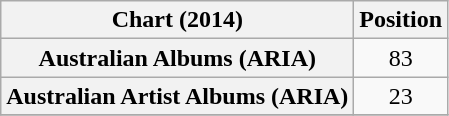<table class="wikitable sortable plainrowheaders" style="text-align:center">
<tr>
<th scope="col">Chart (2014)</th>
<th scope="col">Position</th>
</tr>
<tr>
<th scope="row">Australian Albums (ARIA)</th>
<td>83</td>
</tr>
<tr>
<th scope="row">Australian Artist Albums (ARIA)</th>
<td>23</td>
</tr>
<tr>
</tr>
</table>
